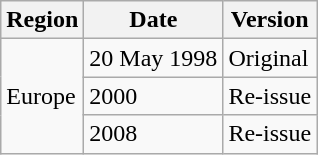<table class="wikitable">
<tr>
<th>Region</th>
<th>Date</th>
<th>Version</th>
</tr>
<tr>
<td rowspan="3">Europe</td>
<td>20 May 1998</td>
<td>Original</td>
</tr>
<tr>
<td>2000</td>
<td>Re-issue</td>
</tr>
<tr>
<td>2008</td>
<td>Re-issue</td>
</tr>
</table>
